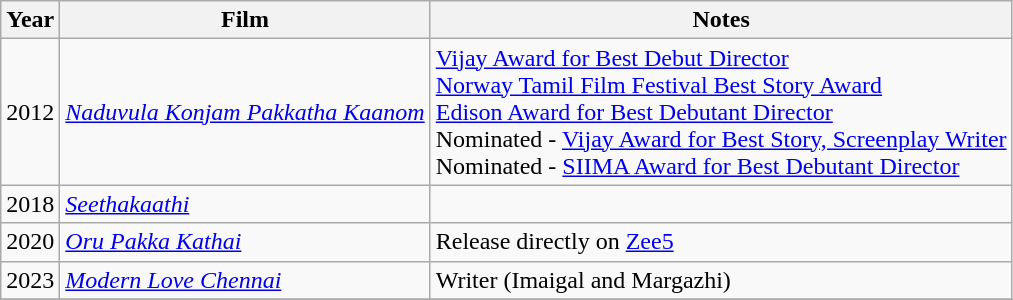<table class="wikitable">
<tr>
<th>Year</th>
<th>Film</th>
<th>Notes</th>
</tr>
<tr>
<td>2012</td>
<td><em><a href='#'>Naduvula Konjam Pakkatha Kaanom</a></em></td>
<td><a href='#'>Vijay Award for Best Debut Director</a><br><a href='#'>Norway Tamil Film Festival Best Story Award</a><br><a href='#'>Edison Award for Best Debutant Director</a><br>Nominated - <a href='#'>Vijay Award for Best Story, Screenplay Writer</a><br>Nominated - <a href='#'>SIIMA Award for Best Debutant Director</a></td>
</tr>
<tr>
<td>2018</td>
<td><em><a href='#'>Seethakaathi</a></em></td>
<td></td>
</tr>
<tr>
<td>2020</td>
<td><em><a href='#'>Oru Pakka Kathai</a></em></td>
<td>Release directly on <a href='#'>Zee5</a></td>
</tr>
<tr>
<td>2023</td>
<td><em><a href='#'>Modern Love Chennai </a></em></td>
<td>Writer (Imaigal and Margazhi)</td>
</tr>
<tr>
</tr>
</table>
